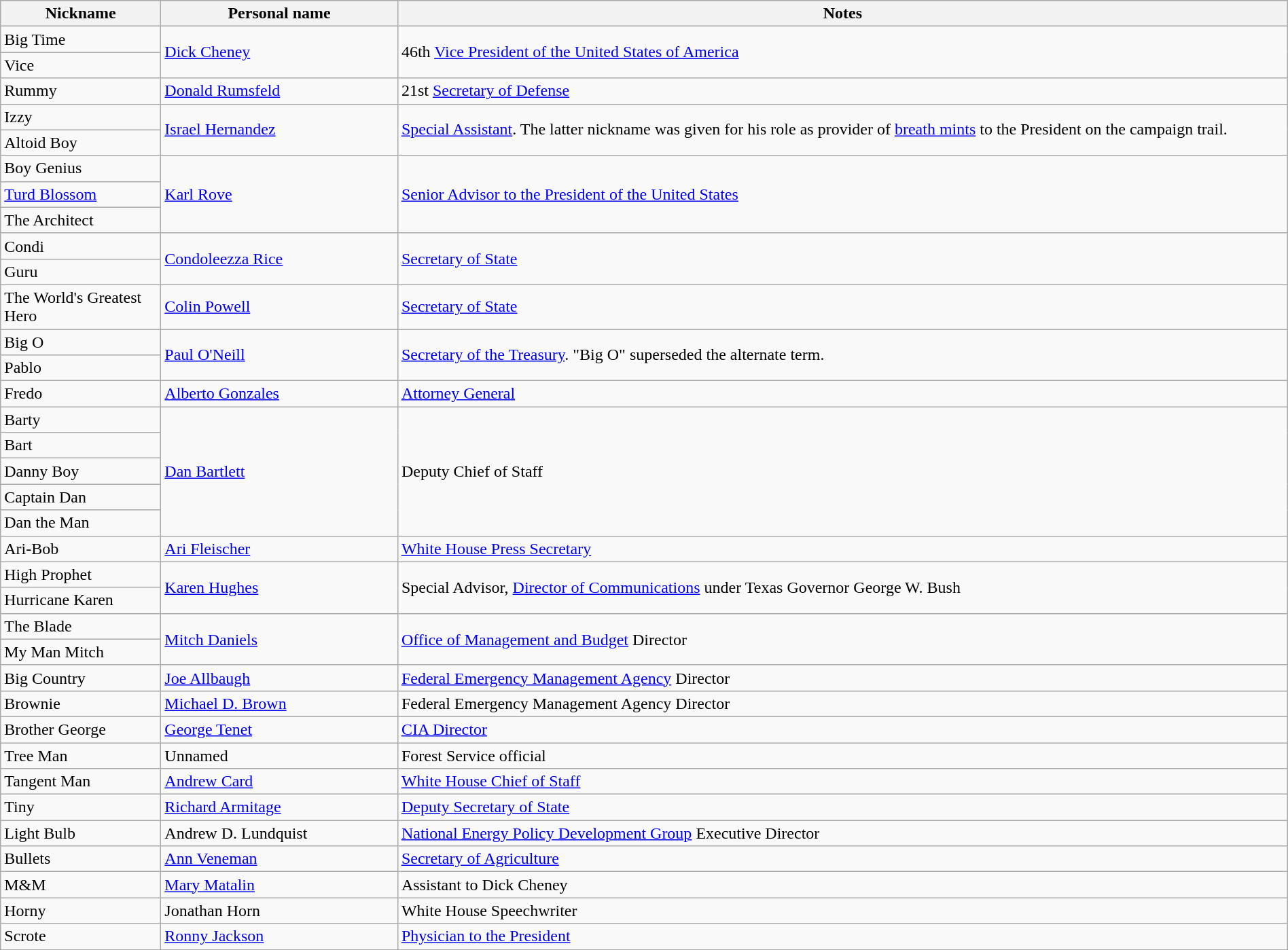<table class="wikitable" style="width:100%;">
<tr>
<th style="width:150px">Nickname</th>
<th style="width:225px">Personal name</th>
<th>Notes</th>
</tr>
<tr>
<td>Big Time</td>
<td rowspan="2"><a href='#'>Dick Cheney</a></td>
<td rowspan="2">46th <a href='#'>Vice President of the United States of America</a></td>
</tr>
<tr>
<td>Vice</td>
</tr>
<tr>
<td>Rummy</td>
<td><a href='#'>Donald Rumsfeld</a></td>
<td>21st <a href='#'>Secretary of Defense</a></td>
</tr>
<tr>
<td>Izzy</td>
<td rowspan="2"><a href='#'>Israel Hernandez</a></td>
<td rowspan="2"><a href='#'>Special Assistant</a>. The latter nickname was given for his role as provider of <a href='#'>breath mints</a> to the President on the campaign trail.</td>
</tr>
<tr>
<td>Altoid Boy</td>
</tr>
<tr>
<td>Boy Genius</td>
<td rowspan="3"><a href='#'>Karl Rove</a></td>
<td rowspan="3"><a href='#'>Senior Advisor to the President of the United States</a></td>
</tr>
<tr>
<td><a href='#'>Turd Blossom</a></td>
</tr>
<tr>
<td>The Architect</td>
</tr>
<tr>
<td>Condi</td>
<td rowspan="2"><a href='#'>Condoleezza Rice</a></td>
<td rowspan="2"><a href='#'>Secretary of State</a></td>
</tr>
<tr>
<td>Guru</td>
</tr>
<tr>
<td>The World's Greatest Hero</td>
<td><a href='#'>Colin Powell</a></td>
<td><a href='#'>Secretary of State</a></td>
</tr>
<tr>
<td>Big O</td>
<td rowspan="2"><a href='#'>Paul O'Neill</a></td>
<td rowspan="2"><a href='#'>Secretary of the Treasury</a>. "Big O" superseded the alternate term.</td>
</tr>
<tr>
<td>Pablo</td>
</tr>
<tr>
<td>Fredo</td>
<td><a href='#'>Alberto Gonzales</a></td>
<td><a href='#'>Attorney General</a></td>
</tr>
<tr>
<td>Barty</td>
<td rowspan="5"><a href='#'>Dan Bartlett</a></td>
<td rowspan="5">Deputy Chief of Staff</td>
</tr>
<tr>
<td>Bart</td>
</tr>
<tr>
<td>Danny Boy</td>
</tr>
<tr>
<td>Captain Dan</td>
</tr>
<tr>
<td>Dan the Man</td>
</tr>
<tr>
<td>Ari-Bob</td>
<td><a href='#'>Ari Fleischer</a></td>
<td><a href='#'>White House Press Secretary</a></td>
</tr>
<tr>
<td>High Prophet</td>
<td rowspan="2"><a href='#'>Karen Hughes</a></td>
<td rowspan="2">Special Advisor, <a href='#'>Director of Communications</a> under Texas Governor George W. Bush</td>
</tr>
<tr>
<td>Hurricane Karen</td>
</tr>
<tr>
<td>The Blade</td>
<td rowspan="2"><a href='#'>Mitch Daniels</a></td>
<td rowspan="2"><a href='#'>Office of Management and Budget</a> Director</td>
</tr>
<tr>
<td>My Man Mitch</td>
</tr>
<tr>
<td>Big Country</td>
<td><a href='#'>Joe Allbaugh</a></td>
<td><a href='#'>Federal Emergency Management Agency</a> Director</td>
</tr>
<tr>
<td>Brownie</td>
<td><a href='#'>Michael D. Brown</a></td>
<td>Federal Emergency Management Agency Director</td>
</tr>
<tr>
<td>Brother George</td>
<td><a href='#'>George Tenet</a></td>
<td><a href='#'>CIA Director</a></td>
</tr>
<tr>
<td>Tree Man</td>
<td>Unnamed</td>
<td>Forest Service official</td>
</tr>
<tr>
<td>Tangent Man</td>
<td><a href='#'>Andrew Card</a></td>
<td><a href='#'>White House Chief of Staff</a></td>
</tr>
<tr>
<td>Tiny</td>
<td><a href='#'>Richard Armitage</a></td>
<td><a href='#'>Deputy Secretary of State</a></td>
</tr>
<tr>
<td>Light Bulb</td>
<td>Andrew D. Lundquist</td>
<td><a href='#'>National Energy Policy Development Group</a> Executive Director</td>
</tr>
<tr>
<td>Bullets</td>
<td><a href='#'>Ann Veneman</a></td>
<td><a href='#'>Secretary of Agriculture</a></td>
</tr>
<tr>
<td>M&M</td>
<td><a href='#'>Mary Matalin</a></td>
<td>Assistant to Dick Cheney</td>
</tr>
<tr>
<td>Horny</td>
<td>Jonathan Horn</td>
<td>White House Speechwriter</td>
</tr>
<tr>
<td>Scrote</td>
<td><a href='#'>Ronny Jackson</a></td>
<td><a href='#'>Physician to the President</a></td>
</tr>
</table>
